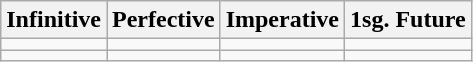<table class="wikitable" style="text-align: center;">
<tr>
<th>Infinitive</th>
<th>Perfective</th>
<th>Imperative</th>
<th>1sg. Future</th>
</tr>
<tr>
<td></td>
<td></td>
<td></td>
<td></td>
</tr>
<tr>
<td></td>
<td></td>
<td></td>
<td></td>
</tr>
</table>
